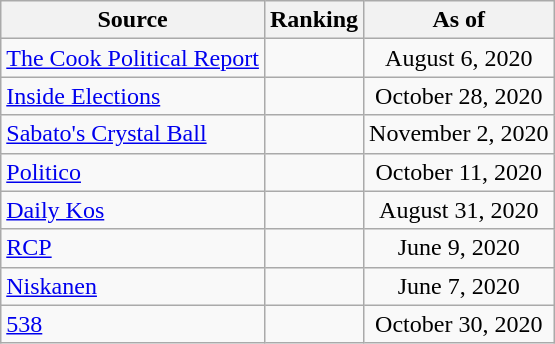<table class="wikitable" style="text-align:center">
<tr>
<th>Source</th>
<th>Ranking</th>
<th>As of</th>
</tr>
<tr>
<td align=left><a href='#'>The Cook Political Report</a></td>
<td></td>
<td>August 6, 2020</td>
</tr>
<tr>
<td align=left><a href='#'>Inside Elections</a></td>
<td></td>
<td>October 28, 2020</td>
</tr>
<tr>
<td align=left><a href='#'>Sabato's Crystal Ball</a></td>
<td></td>
<td>November 2, 2020</td>
</tr>
<tr>
<td align="left"><a href='#'>Politico</a></td>
<td></td>
<td>October 11, 2020</td>
</tr>
<tr>
<td align="left"><a href='#'>Daily Kos</a></td>
<td></td>
<td>August 31, 2020</td>
</tr>
<tr>
<td align="left"><a href='#'>RCP</a></td>
<td></td>
<td>June 9, 2020</td>
</tr>
<tr>
<td align="left"><a href='#'>Niskanen</a></td>
<td></td>
<td>June 7, 2020</td>
</tr>
<tr>
<td align="left"><a href='#'>538</a></td>
<td></td>
<td>October 30, 2020</td>
</tr>
</table>
